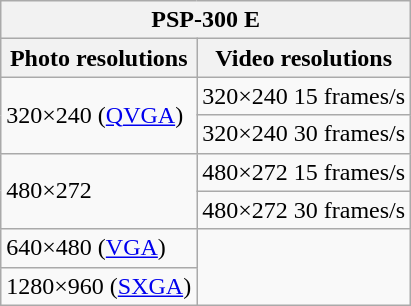<table class="wikitable">
<tr>
<th colspan=2>PSP-300 E</th>
</tr>
<tr>
<th>Photo resolutions</th>
<th>Video resolutions</th>
</tr>
<tr>
<td rowspan=2>320×240 (<a href='#'>QVGA</a>)</td>
<td>320×240 15 frames/s</td>
</tr>
<tr>
<td>320×240 30 frames/s</td>
</tr>
<tr>
<td rowspan=2>480×272</td>
<td>480×272 15 frames/s</td>
</tr>
<tr>
<td>480×272 30 frames/s</td>
</tr>
<tr>
<td>640×480 (<a href='#'>VGA</a>)</td>
</tr>
<tr>
<td>1280×960 (<a href='#'>SXGA</a>)</td>
</tr>
</table>
